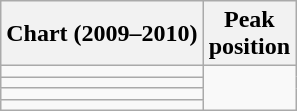<table class="wikitable sortable">
<tr>
<th align="left">Chart (2009–2010)</th>
<th align="center">Peak<br>position</th>
</tr>
<tr>
<td></td>
</tr>
<tr>
<td></td>
</tr>
<tr>
<td></td>
</tr>
<tr>
<td></td>
</tr>
</table>
